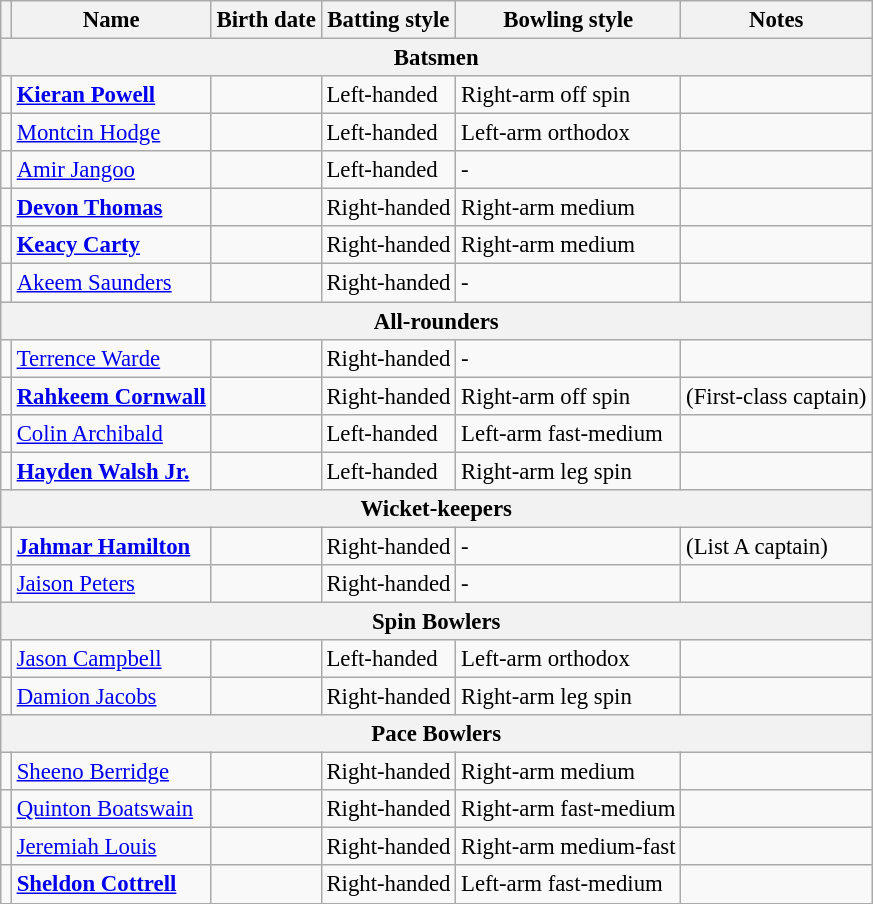<table class="wikitable" style="font-size:95%">
<tr>
<th></th>
<th>Name</th>
<th>Birth date</th>
<th>Batting style</th>
<th>Bowling style</th>
<th>Notes</th>
</tr>
<tr>
<th colspan="6">Batsmen</th>
</tr>
<tr>
<td></td>
<td><strong><a href='#'>Kieran Powell</a></strong></td>
<td></td>
<td>Left-handed</td>
<td>Right-arm off spin</td>
<td></td>
</tr>
<tr>
<td></td>
<td><a href='#'>Montcin Hodge</a></td>
<td></td>
<td>Left-handed</td>
<td>Left-arm orthodox</td>
<td></td>
</tr>
<tr>
<td></td>
<td><a href='#'>Amir Jangoo</a></td>
<td></td>
<td>Left-handed</td>
<td>-</td>
<td></td>
</tr>
<tr>
<td></td>
<td><strong><a href='#'>Devon Thomas</a></strong></td>
<td></td>
<td>Right-handed</td>
<td>Right-arm medium</td>
<td></td>
</tr>
<tr>
<td></td>
<td><strong><a href='#'>Keacy Carty</a></strong></td>
<td></td>
<td>Right-handed</td>
<td>Right-arm medium</td>
<td></td>
</tr>
<tr>
<td></td>
<td><a href='#'>Akeem Saunders</a></td>
<td></td>
<td>Right-handed</td>
<td>-</td>
<td></td>
</tr>
<tr>
<th colspan="6">All-rounders</th>
</tr>
<tr>
<td></td>
<td><a href='#'>Terrence Warde</a></td>
<td></td>
<td>Right-handed</td>
<td>-</td>
<td></td>
</tr>
<tr>
<td></td>
<td><strong><a href='#'>Rahkeem Cornwall</a></strong></td>
<td></td>
<td>Right-handed</td>
<td>Right-arm off spin</td>
<td>(First-class captain)</td>
</tr>
<tr>
<td></td>
<td><a href='#'>Colin Archibald</a></td>
<td></td>
<td>Left-handed</td>
<td>Left-arm fast-medium</td>
<td></td>
</tr>
<tr>
<td></td>
<td><strong><a href='#'>Hayden Walsh Jr.</a></strong></td>
<td></td>
<td>Left-handed</td>
<td>Right-arm leg spin</td>
<td></td>
</tr>
<tr>
<th colspan="6">Wicket-keepers</th>
</tr>
<tr>
<td></td>
<td><strong><a href='#'>Jahmar Hamilton</a></strong></td>
<td></td>
<td>Right-handed</td>
<td>-</td>
<td>(List A captain)</td>
</tr>
<tr>
<td></td>
<td><a href='#'>Jaison Peters</a></td>
<td></td>
<td>Right-handed</td>
<td>-</td>
<td></td>
</tr>
<tr>
<th colspan="6">Spin Bowlers</th>
</tr>
<tr>
<td></td>
<td><a href='#'>Jason Campbell</a></td>
<td></td>
<td>Left-handed</td>
<td>Left-arm orthodox</td>
<td></td>
</tr>
<tr>
<td></td>
<td><a href='#'>Damion Jacobs</a></td>
<td></td>
<td>Right-handed</td>
<td>Right-arm leg spin</td>
<td></td>
</tr>
<tr>
<th colspan="6">Pace Bowlers</th>
</tr>
<tr>
<td></td>
<td><a href='#'>Sheeno Berridge</a></td>
<td></td>
<td>Right-handed</td>
<td>Right-arm medium</td>
<td></td>
</tr>
<tr>
<td></td>
<td><a href='#'>Quinton Boatswain</a></td>
<td></td>
<td>Right-handed</td>
<td>Right-arm fast-medium</td>
<td></td>
</tr>
<tr>
<td></td>
<td><a href='#'>Jeremiah Louis</a></td>
<td></td>
<td>Right-handed</td>
<td>Right-arm medium-fast</td>
<td></td>
</tr>
<tr>
<td></td>
<td><strong><a href='#'>Sheldon Cottrell</a></strong></td>
<td></td>
<td>Right-handed</td>
<td>Left-arm fast-medium</td>
<td></td>
</tr>
</table>
